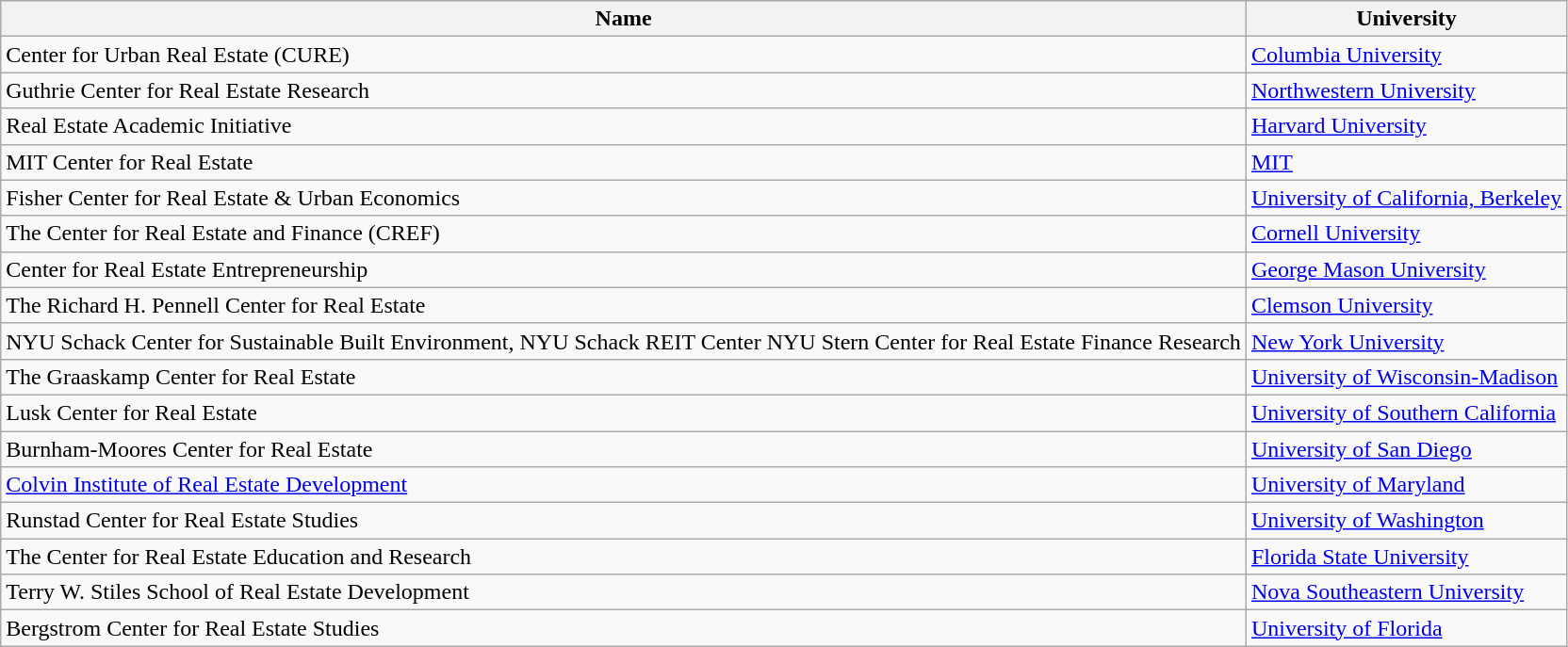<table class="wikitable sortable">
<tr>
<th>Name</th>
<th>University</th>
</tr>
<tr>
<td>Center for Urban Real Estate (CURE)</td>
<td><a href='#'>Columbia University</a></td>
</tr>
<tr>
<td>Guthrie Center for Real Estate Research</td>
<td><a href='#'>Northwestern University</a></td>
</tr>
<tr>
<td>Real Estate Academic Initiative</td>
<td><a href='#'>Harvard University</a></td>
</tr>
<tr>
<td>MIT Center for Real Estate</td>
<td><a href='#'>MIT</a></td>
</tr>
<tr>
<td>Fisher Center for Real Estate & Urban Economics</td>
<td><a href='#'>University of California, Berkeley</a></td>
</tr>
<tr>
<td>The Center for Real Estate and Finance (CREF)</td>
<td><a href='#'>Cornell University</a></td>
</tr>
<tr>
<td>Center for Real Estate Entrepreneurship</td>
<td><a href='#'>George Mason University</a></td>
</tr>
<tr>
<td>The Richard H. Pennell Center for Real Estate</td>
<td><a href='#'>Clemson University</a></td>
</tr>
<tr>
<td>NYU Schack Center for Sustainable Built Environment, NYU Schack REIT Center NYU Stern Center for Real Estate Finance Research</td>
<td><a href='#'>New York University</a></td>
</tr>
<tr>
<td>The Graaskamp Center for Real Estate</td>
<td><a href='#'>University of Wisconsin-Madison</a></td>
</tr>
<tr>
<td>Lusk Center for Real Estate</td>
<td><a href='#'>University of Southern California</a></td>
</tr>
<tr>
<td>Burnham-Moores Center for Real Estate</td>
<td><a href='#'>University of San Diego</a></td>
</tr>
<tr>
<td><a href='#'>Colvin Institute of Real Estate Development</a></td>
<td><a href='#'>University of Maryland</a></td>
</tr>
<tr>
<td>Runstad Center for Real Estate Studies</td>
<td><a href='#'>University of Washington</a></td>
</tr>
<tr>
<td>The Center for Real Estate Education and Research</td>
<td><a href='#'>Florida State University</a></td>
</tr>
<tr>
<td>Terry W. Stiles School of Real Estate Development</td>
<td><a href='#'>Nova Southeastern University</a></td>
</tr>
<tr>
<td>Bergstrom Center for Real Estate Studies</td>
<td><a href='#'>University of Florida</a></td>
</tr>
</table>
